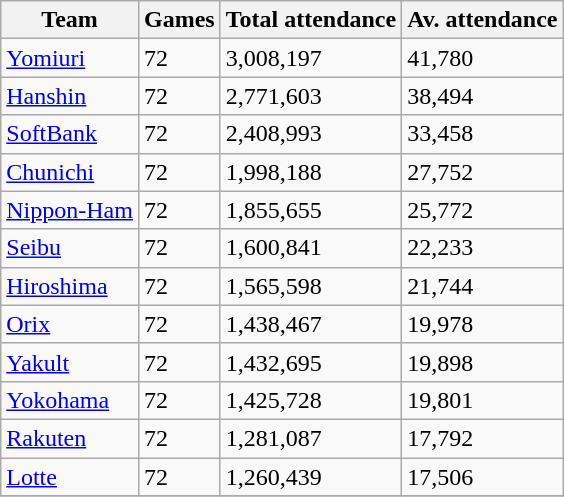<table class="wikitable sortable">
<tr>
<th>Team</th>
<th>Games</th>
<th>Total attendance</th>
<th>Av. attendance</th>
</tr>
<tr>
<td><a href='#'>Yomiuri</a></td>
<td>72</td>
<td>3,008,197</td>
<td>41,780</td>
</tr>
<tr>
<td><a href='#'>Hanshin</a></td>
<td>72</td>
<td>2,771,603</td>
<td>38,494</td>
</tr>
<tr>
<td><a href='#'>SoftBank</a></td>
<td>72</td>
<td>2,408,993</td>
<td>33,458</td>
</tr>
<tr>
<td><a href='#'>Chunichi</a></td>
<td>72</td>
<td>1,998,188</td>
<td>27,752</td>
</tr>
<tr>
<td><a href='#'>Nippon-Ham</a></td>
<td>72</td>
<td>1,855,655</td>
<td>25,772</td>
</tr>
<tr>
<td><a href='#'>Seibu</a></td>
<td>72</td>
<td>1,600,841</td>
<td>22,233</td>
</tr>
<tr>
<td><a href='#'>Hiroshima</a></td>
<td>72</td>
<td>1,565,598</td>
<td>21,744</td>
</tr>
<tr>
<td><a href='#'>Orix</a></td>
<td>72</td>
<td>1,438,467</td>
<td>19,978</td>
</tr>
<tr>
<td><a href='#'>Yakult</a></td>
<td>72</td>
<td>1,432,695</td>
<td>19,898</td>
</tr>
<tr>
<td><a href='#'>Yokohama</a></td>
<td>72</td>
<td>1,425,728</td>
<td>19,801</td>
</tr>
<tr>
<td><a href='#'>Rakuten</a></td>
<td>72</td>
<td>1,281,087</td>
<td>17,792</td>
</tr>
<tr>
<td><a href='#'>Lotte</a></td>
<td>72</td>
<td>1,260,439</td>
<td>17,506</td>
</tr>
<tr>
</tr>
</table>
